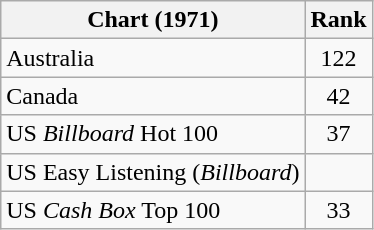<table class="wikitable sortable">
<tr>
<th align="left">Chart (1971)</th>
<th style="text-align:center;">Rank</th>
</tr>
<tr>
<td>Australia</td>
<td style="text-align:center;">122</td>
</tr>
<tr>
<td>Canada</td>
<td style="text-align:center;">42</td>
</tr>
<tr>
<td>US <em>Billboard</em> Hot 100</td>
<td style="text-align:center;">37</td>
</tr>
<tr>
<td>US Easy Listening (<em>Billboard</em>)</td>
<td></td>
</tr>
<tr>
<td>US <em>Cash Box</em> Top 100</td>
<td style="text-align:center;">33</td>
</tr>
</table>
